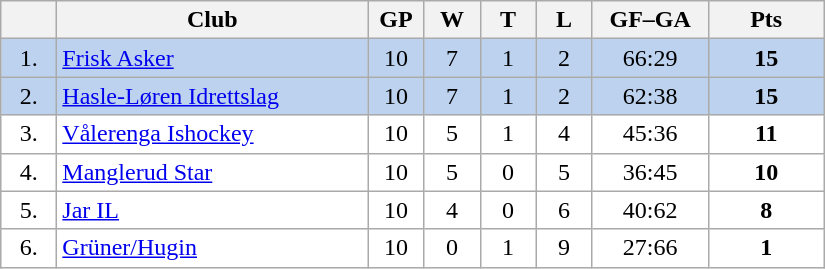<table class="wikitable">
<tr>
<th width="30"></th>
<th width="200">Club</th>
<th width="30">GP</th>
<th width="30">W</th>
<th width="30">T</th>
<th width="30">L</th>
<th width="70">GF–GA</th>
<th width="70">Pts</th>
</tr>
<tr bgcolor="#BCD2EE" align="center">
<td>1.</td>
<td align="left"><a href='#'>Frisk Asker</a></td>
<td>10</td>
<td>7</td>
<td>1</td>
<td>2</td>
<td>66:29</td>
<td><strong>15</strong></td>
</tr>
<tr bgcolor="#BCD2EE" align="center">
<td>2.</td>
<td align="left"><a href='#'>Hasle-Løren Idrettslag</a></td>
<td>10</td>
<td>7</td>
<td>1</td>
<td>2</td>
<td>62:38</td>
<td><strong>15</strong></td>
</tr>
<tr bgcolor="#FFFFFF" align="center">
<td>3.</td>
<td align="left"><a href='#'>Vålerenga Ishockey</a></td>
<td>10</td>
<td>5</td>
<td>1</td>
<td>4</td>
<td>45:36</td>
<td><strong>11</strong></td>
</tr>
<tr bgcolor="#FFFFFF" align="center">
<td>4.</td>
<td align="left"><a href='#'>Manglerud Star</a></td>
<td>10</td>
<td>5</td>
<td>0</td>
<td>5</td>
<td>36:45</td>
<td><strong>10</strong></td>
</tr>
<tr bgcolor="#FFFFFF" align="center">
<td>5.</td>
<td align="left"><a href='#'>Jar IL</a></td>
<td>10</td>
<td>4</td>
<td>0</td>
<td>6</td>
<td>40:62</td>
<td><strong>8</strong></td>
</tr>
<tr bgcolor="#FFFFFF" align="center">
<td>6.</td>
<td align="left"><a href='#'>Grüner/Hugin</a></td>
<td>10</td>
<td>0</td>
<td>1</td>
<td>9</td>
<td>27:66</td>
<td><strong>1</strong></td>
</tr>
</table>
